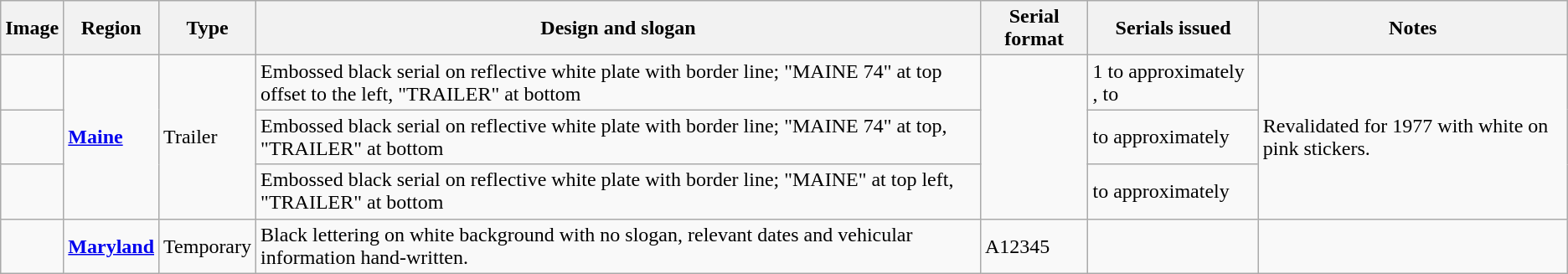<table class="wikitable">
<tr>
<th>Image</th>
<th>Region</th>
<th>Type</th>
<th>Design and slogan</th>
<th>Serial format</th>
<th>Serials issued</th>
<th>Notes</th>
</tr>
<tr>
<td></td>
<td rowspan="3"><a href='#'><strong>Maine</strong></a></td>
<td rowspan="3">Trailer</td>
<td>Embossed black serial on reflective white plate with border line; "MAINE 74" at top offset to the left, "TRAILER" at bottom</td>
<td rowspan="3"></td>
<td>1 to approximately ,  to </td>
<td rowspan="3">Revalidated for 1977 with white on pink stickers.</td>
</tr>
<tr>
<td></td>
<td>Embossed black serial on reflective white plate with border line; "MAINE 74" at top, "TRAILER" at bottom</td>
<td> to approximately </td>
</tr>
<tr>
<td></td>
<td>Embossed black serial on reflective white plate with border line; "MAINE" at top left, "TRAILER" at bottom</td>
<td> to approximately </td>
</tr>
<tr>
<td></td>
<td><a href='#'><strong>Maryland</strong></a></td>
<td>Temporary</td>
<td>Black lettering on white background with no slogan, relevant dates and vehicular information hand-written.</td>
<td>A12345</td>
<td></td>
<td></td>
</tr>
</table>
